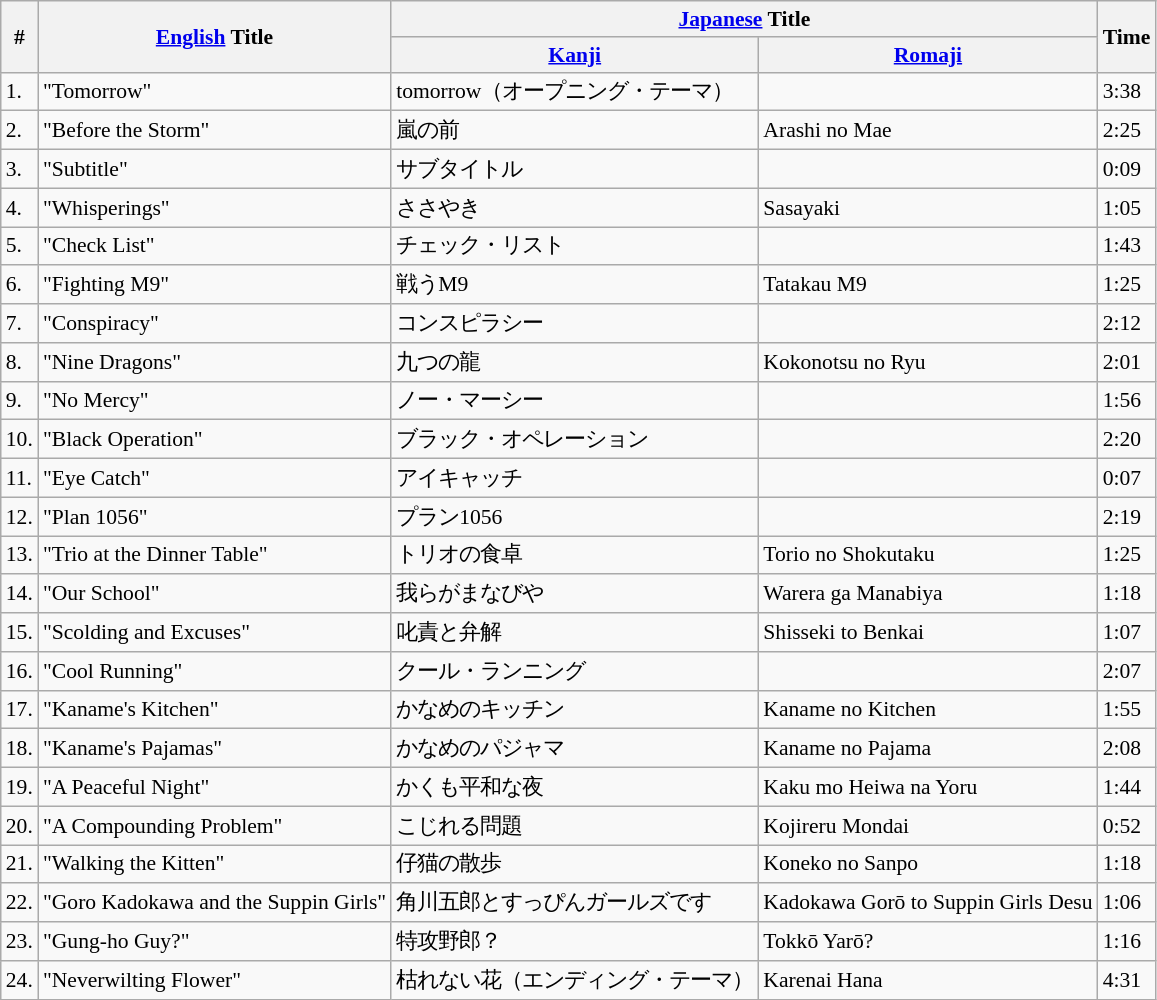<table class="wikitable" style="font-size:0.9em">
<tr>
<th rowspan="2">#</th>
<th rowspan="2"><a href='#'>English</a> Title</th>
<th colspan="2"><a href='#'>Japanese</a> Title</th>
<th rowspan="2">Time</th>
</tr>
<tr>
<th><a href='#'>Kanji</a></th>
<th><a href='#'>Romaji</a></th>
</tr>
<tr>
<td>1.</td>
<td>"Tomorrow"</td>
<td>tomorrow（オープニング・テーマ）</td>
<td></td>
<td>3:38</td>
</tr>
<tr>
<td>2.</td>
<td>"Before the Storm"</td>
<td>嵐の前</td>
<td>Arashi no Mae</td>
<td>2:25</td>
</tr>
<tr>
<td>3.</td>
<td>"Subtitle"</td>
<td>サブタイトル</td>
<td></td>
<td>0:09</td>
</tr>
<tr>
<td>4.</td>
<td>"Whisperings"</td>
<td>ささやき</td>
<td>Sasayaki</td>
<td>1:05</td>
</tr>
<tr>
<td>5.</td>
<td>"Check List"</td>
<td>チェック・リスト</td>
<td></td>
<td>1:43</td>
</tr>
<tr>
<td>6.</td>
<td>"Fighting M9"</td>
<td>戦うM9</td>
<td>Tatakau M9</td>
<td>1:25</td>
</tr>
<tr>
<td>7.</td>
<td>"Conspiracy"</td>
<td>コンスピラシー</td>
<td></td>
<td>2:12</td>
</tr>
<tr>
<td>8.</td>
<td>"Nine Dragons"</td>
<td>九つの龍</td>
<td>Kokonotsu no Ryu</td>
<td>2:01</td>
</tr>
<tr>
<td>9.</td>
<td>"No Mercy"</td>
<td>ノー・マーシー</td>
<td></td>
<td>1:56</td>
</tr>
<tr>
<td>10.</td>
<td>"Black Operation"</td>
<td>ブラック・オペレーション</td>
<td></td>
<td>2:20</td>
</tr>
<tr>
<td>11.</td>
<td>"Eye Catch"</td>
<td>アイキャッチ</td>
<td></td>
<td>0:07</td>
</tr>
<tr>
<td>12.</td>
<td>"Plan 1056"</td>
<td>プラン1056</td>
<td></td>
<td>2:19</td>
</tr>
<tr>
<td>13.</td>
<td>"Trio at the Dinner Table"</td>
<td>トリオの食卓</td>
<td>Torio no Shokutaku</td>
<td>1:25</td>
</tr>
<tr>
<td>14.</td>
<td>"Our School"</td>
<td>我らがまなびや</td>
<td>Warera ga Manabiya</td>
<td>1:18</td>
</tr>
<tr>
<td>15.</td>
<td>"Scolding and Excuses"</td>
<td>叱責と弁解</td>
<td>Shisseki to Benkai</td>
<td>1:07</td>
</tr>
<tr>
<td>16.</td>
<td>"Cool Running"</td>
<td>クール・ランニング</td>
<td></td>
<td>2:07</td>
</tr>
<tr>
<td>17.</td>
<td>"Kaname's Kitchen"</td>
<td>かなめのキッチン</td>
<td>Kaname no Kitchen</td>
<td>1:55</td>
</tr>
<tr>
<td>18.</td>
<td>"Kaname's Pajamas"</td>
<td>かなめのパジャマ</td>
<td>Kaname no Pajama</td>
<td>2:08</td>
</tr>
<tr>
<td>19.</td>
<td>"A Peaceful Night"</td>
<td>かくも平和な夜</td>
<td>Kaku mo Heiwa na Yoru</td>
<td>1:44</td>
</tr>
<tr>
<td>20.</td>
<td>"A Compounding Problem"</td>
<td>こじれる問題</td>
<td>Kojireru Mondai</td>
<td>0:52</td>
</tr>
<tr>
<td>21.</td>
<td>"Walking the Kitten"</td>
<td>仔猫の散歩</td>
<td>Koneko no Sanpo</td>
<td>1:18</td>
</tr>
<tr>
<td>22.</td>
<td>"Goro Kadokawa and the Suppin Girls"</td>
<td>角川五郎とすっぴんガールズです</td>
<td>Kadokawa Gorō to Suppin Girls Desu</td>
<td>1:06</td>
</tr>
<tr>
<td>23.</td>
<td>"Gung-ho Guy?"</td>
<td>特攻野郎？</td>
<td>Tokkō Yarō?</td>
<td>1:16</td>
</tr>
<tr>
<td>24.</td>
<td>"Neverwilting Flower"</td>
<td>枯れない花（エンディング・テーマ）</td>
<td>Karenai Hana</td>
<td>4:31</td>
</tr>
</table>
